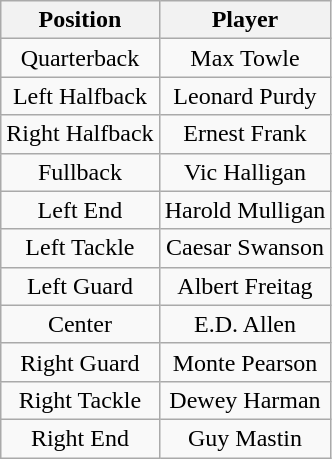<table class="wikitable" style="text-align: center;">
<tr>
<th>Position</th>
<th>Player</th>
</tr>
<tr>
<td>Quarterback</td>
<td>Max Towle</td>
</tr>
<tr>
<td>Left Halfback</td>
<td>Leonard Purdy</td>
</tr>
<tr>
<td>Right Halfback</td>
<td>Ernest Frank</td>
</tr>
<tr>
<td>Fullback</td>
<td>Vic Halligan</td>
</tr>
<tr>
<td>Left End</td>
<td>Harold Mulligan</td>
</tr>
<tr>
<td>Left Tackle</td>
<td>Caesar Swanson</td>
</tr>
<tr>
<td>Left Guard</td>
<td>Albert Freitag</td>
</tr>
<tr>
<td>Center</td>
<td>E.D. Allen</td>
</tr>
<tr>
<td>Right Guard</td>
<td>Monte Pearson</td>
</tr>
<tr>
<td>Right Tackle</td>
<td>Dewey Harman</td>
</tr>
<tr>
<td>Right End</td>
<td>Guy Mastin</td>
</tr>
</table>
